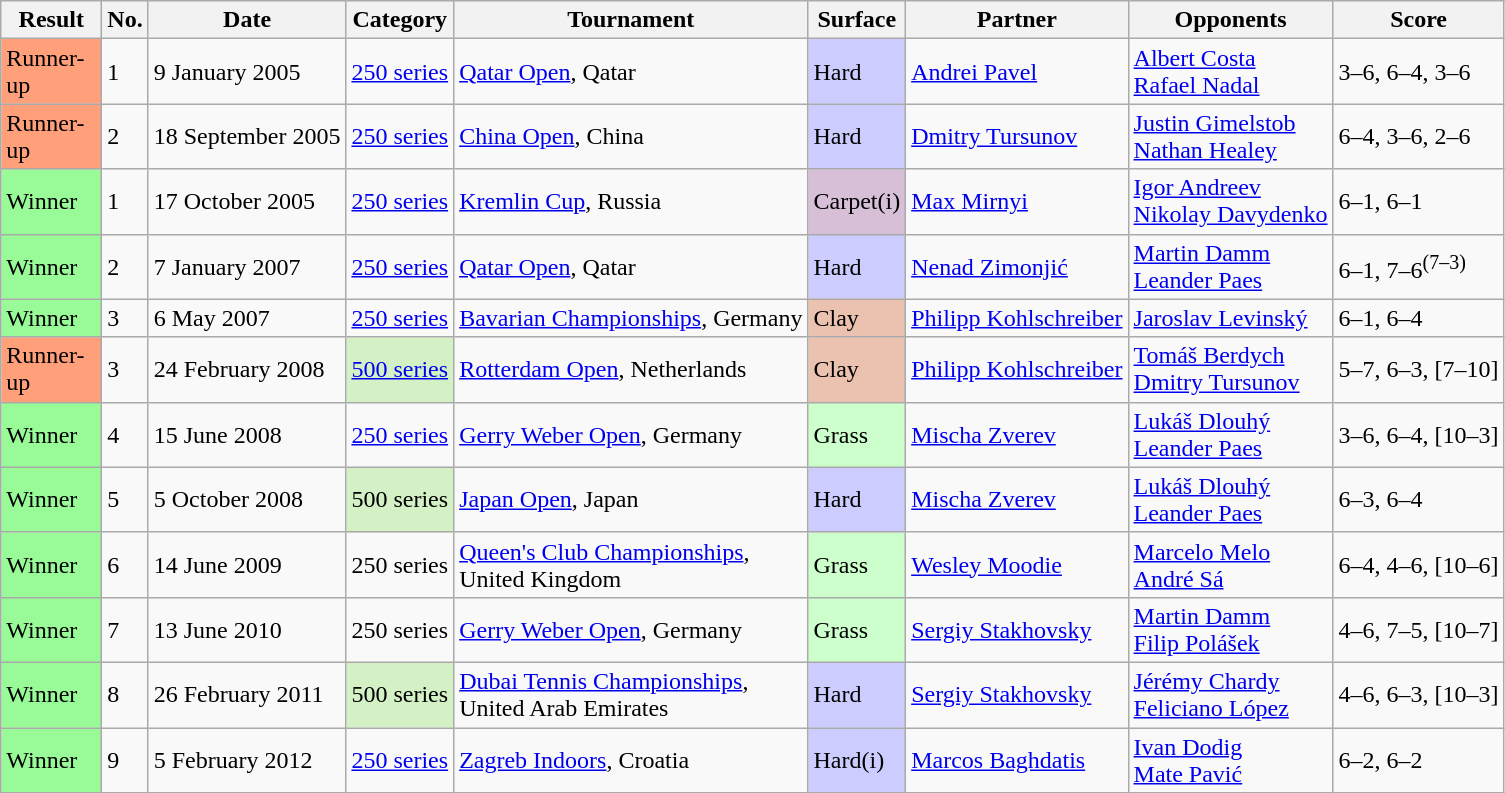<table class="sortable wikitable">
<tr>
<th scope="col" width=60>Result</th>
<th scope="col" class="unsortable">No.</th>
<th scope="col">Date</th>
<th scope="col">Category</th>
<th scope="col">Tournament</th>
<th scope="col">Surface</th>
<th scope="col">Partner</th>
<th scope="col">Opponents</th>
<th scope="col" class="unsortable">Score</th>
</tr>
<tr>
<td bgcolor=FFA07A>Runner-up</td>
<td>1</td>
<td>9 January 2005</td>
<td><a href='#'>250 series</a></td>
<td><a href='#'>Qatar Open</a>, Qatar</td>
<td bgcolor=CCCCFF>Hard</td>
<td> <a href='#'>Andrei Pavel</a></td>
<td> <a href='#'>Albert Costa</a><br> <a href='#'>Rafael Nadal</a></td>
<td>3–6, 6–4, 3–6</td>
</tr>
<tr>
<td bgcolor=FFA07A>Runner-up</td>
<td>2</td>
<td>18 September 2005</td>
<td><a href='#'>250 series</a></td>
<td><a href='#'>China Open</a>, China</td>
<td bgcolor=CCCCFF>Hard</td>
<td> <a href='#'>Dmitry Tursunov</a></td>
<td> <a href='#'>Justin Gimelstob</a><br> <a href='#'>Nathan Healey</a></td>
<td>6–4, 3–6, 2–6</td>
</tr>
<tr>
<td bgcolor=98FB98>Winner</td>
<td>1</td>
<td>17 October 2005</td>
<td><a href='#'>250 series</a></td>
<td><a href='#'>Kremlin Cup</a>, Russia</td>
<td bgcolor=thistle>Carpet(i)</td>
<td> <a href='#'>Max Mirnyi</a></td>
<td> <a href='#'>Igor Andreev</a><br> <a href='#'>Nikolay Davydenko</a></td>
<td>6–1, 6–1</td>
</tr>
<tr>
<td bgcolor=98FB98>Winner</td>
<td>2</td>
<td>7 January 2007</td>
<td><a href='#'>250 series</a></td>
<td><a href='#'>Qatar Open</a>, Qatar</td>
<td bgcolor=CCCCFF>Hard</td>
<td> <a href='#'>Nenad Zimonjić</a></td>
<td> <a href='#'>Martin Damm</a><br> <a href='#'>Leander Paes</a></td>
<td>6–1, 7–6<sup>(7–3)</sup></td>
</tr>
<tr>
<td bgcolor=98FB98>Winner</td>
<td>3</td>
<td>6 May 2007</td>
<td><a href='#'>250 series</a></td>
<td><a href='#'>Bavarian Championships</a>, Germany</td>
<td bgcolor=EBC2AF>Clay</td>
<td> <a href='#'>Philipp Kohlschreiber</a></td>
<td> <a href='#'>Jaroslav Levinský</a></td>
<td>6–1, 6–4</td>
</tr>
<tr>
<td bgcolor=FFA07A>Runner-up</td>
<td>3</td>
<td>24 February 2008</td>
<td style=background:#d4f1c5><a href='#'>500 series</a></td>
<td><a href='#'>Rotterdam Open</a>, Netherlands</td>
<td bgcolor=EBC2AF>Clay</td>
<td> <a href='#'>Philipp Kohlschreiber</a></td>
<td> <a href='#'>Tomáš Berdych</a><br> <a href='#'>Dmitry Tursunov</a></td>
<td>5–7, 6–3, [7–10]</td>
</tr>
<tr>
<td bgcolor=98FB98>Winner</td>
<td>4</td>
<td>15 June 2008</td>
<td><a href='#'>250 series</a></td>
<td><a href='#'>Gerry Weber Open</a>, Germany</td>
<td bgcolor=CCFFCC>Grass</td>
<td> <a href='#'>Mischa Zverev</a></td>
<td> <a href='#'>Lukáš Dlouhý</a><br> <a href='#'>Leander Paes</a></td>
<td>3–6, 6–4, [10–3]</td>
</tr>
<tr>
<td bgcolor=98FB98>Winner</td>
<td>5</td>
<td>5 October 2008</td>
<td style=background:#d4f1c5>500 series</td>
<td><a href='#'>Japan Open</a>, Japan</td>
<td bgcolor=CCCCFF>Hard</td>
<td> <a href='#'>Mischa Zverev</a></td>
<td> <a href='#'>Lukáš Dlouhý</a><br> <a href='#'>Leander Paes</a></td>
<td>6–3, 6–4</td>
</tr>
<tr>
<td bgcolor=98FB98>Winner</td>
<td>6</td>
<td>14 June 2009</td>
<td>250 series</td>
<td><a href='#'>Queen's Club Championships</a>,<br>United Kingdom</td>
<td bgcolor=CCFFCC>Grass</td>
<td> <a href='#'>Wesley Moodie</a></td>
<td> <a href='#'>Marcelo Melo</a><br> <a href='#'>André Sá</a></td>
<td>6–4, 4–6, [10–6]</td>
</tr>
<tr>
<td bgcolor=98FB98>Winner</td>
<td>7</td>
<td>13 June 2010</td>
<td>250 series</td>
<td><a href='#'>Gerry Weber Open</a>, Germany</td>
<td bgcolor=CCFFCC>Grass</td>
<td> <a href='#'>Sergiy Stakhovsky</a></td>
<td> <a href='#'>Martin Damm</a><br> <a href='#'>Filip Polášek</a></td>
<td>4–6, 7–5, [10–7]</td>
</tr>
<tr>
<td bgcolor=98FB98>Winner</td>
<td>8</td>
<td>26 February 2011</td>
<td style=background:#d4f1c5>500 series</td>
<td><a href='#'>Dubai Tennis Championships</a>,<br>United Arab Emirates</td>
<td bgcolor=CCCCFF>Hard</td>
<td> <a href='#'>Sergiy Stakhovsky</a></td>
<td> <a href='#'>Jérémy Chardy</a><br> <a href='#'>Feliciano López</a></td>
<td>4–6, 6–3, [10–3]</td>
</tr>
<tr>
<td bgcolor=98FB98>Winner</td>
<td>9</td>
<td>5 February 2012</td>
<td><a href='#'>250 series</a></td>
<td><a href='#'>Zagreb Indoors</a>, Croatia</td>
<td bgcolor=CCCCFF>Hard(i)</td>
<td> <a href='#'>Marcos Baghdatis</a></td>
<td> <a href='#'>Ivan Dodig</a><br> <a href='#'>Mate Pavić</a></td>
<td>6–2, 6–2</td>
</tr>
</table>
